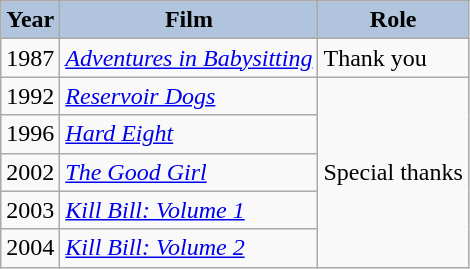<table class="wikitable">
<tr>
<th style="background:#B0C4DE;">Year</th>
<th style="background:#B0C4DE;">Film</th>
<th style="background:#B0C4DE;">Role</th>
</tr>
<tr>
<td>1987</td>
<td><em><a href='#'>Adventures in Babysitting</a></em></td>
<td>Thank you</td>
</tr>
<tr>
<td>1992</td>
<td><em><a href='#'>Reservoir Dogs</a></em></td>
<td rowspan=5>Special thanks</td>
</tr>
<tr>
<td>1996</td>
<td><em><a href='#'>Hard Eight</a></em></td>
</tr>
<tr>
<td>2002</td>
<td><em><a href='#'>The Good Girl</a></em></td>
</tr>
<tr>
<td>2003</td>
<td><em><a href='#'>Kill Bill: Volume 1</a></em></td>
</tr>
<tr>
<td>2004</td>
<td><em><a href='#'>Kill Bill: Volume 2</a></em></td>
</tr>
</table>
